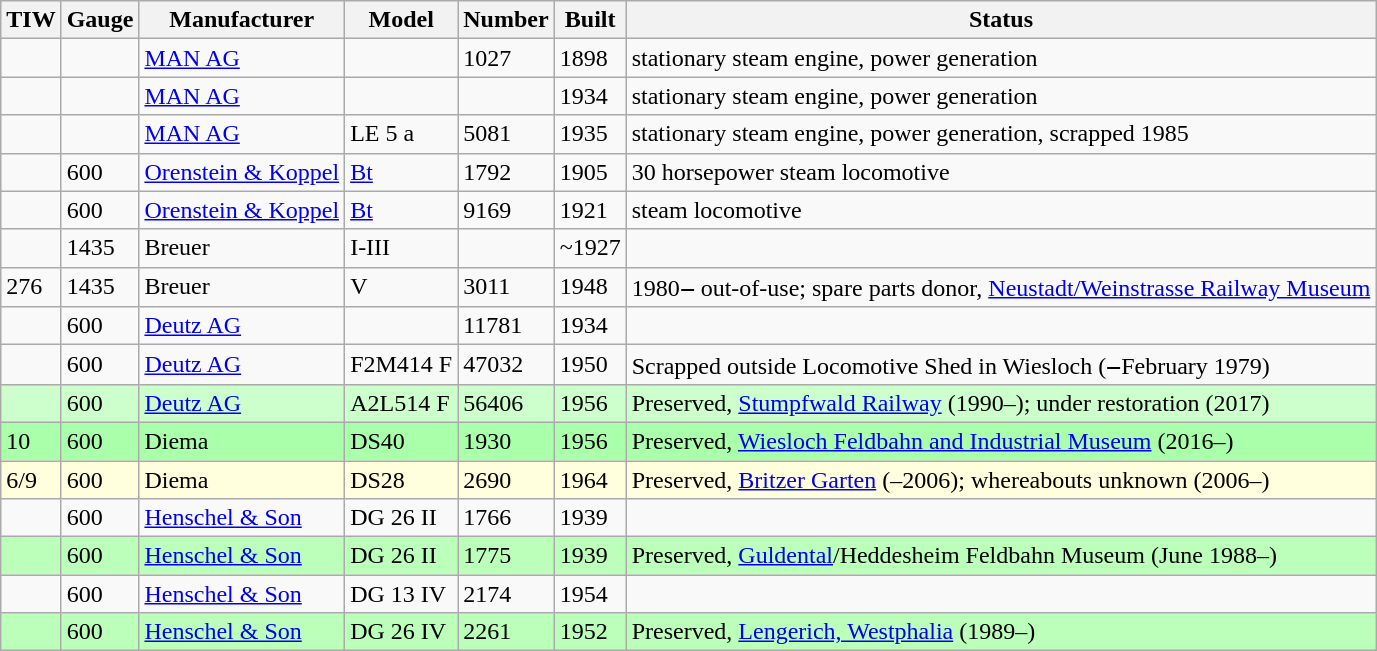<table class=wikitable>
<tr>
<th>TIW</th>
<th>Gauge</th>
<th>Manufacturer</th>
<th>Model</th>
<th>Number</th>
<th>Built</th>
<th>Status</th>
</tr>
<tr>
<td></td>
<td></td>
<td><a href='#'>MAN AG</a></td>
<td></td>
<td>1027</td>
<td>1898</td>
<td>stationary steam engine, power generation</td>
</tr>
<tr>
<td></td>
<td></td>
<td><a href='#'>MAN AG</a></td>
<td></td>
<td></td>
<td>1934</td>
<td>stationary steam engine, power generation</td>
</tr>
<tr>
<td></td>
<td></td>
<td><a href='#'>MAN AG</a></td>
<td>LE 5 a</td>
<td>5081</td>
<td>1935</td>
<td>stationary steam engine, power generation, scrapped 1985</td>
</tr>
<tr>
<td></td>
<td>600</td>
<td><a href='#'>Orenstein & Koppel</a></td>
<td><a href='#'>Bt</a></td>
<td>1792</td>
<td>1905</td>
<td>30 horsepower steam locomotive</td>
</tr>
<tr>
<td></td>
<td>600</td>
<td><a href='#'>Orenstein & Koppel</a></td>
<td><a href='#'>Bt</a></td>
<td>9169</td>
<td>1921</td>
<td>steam locomotive</td>
</tr>
<tr>
<td></td>
<td>1435</td>
<td>Breuer</td>
<td>I-III</td>
<td></td>
<td>~1927</td>
<td></td>
</tr>
<tr>
<td>276</td>
<td>1435</td>
<td>Breuer</td>
<td>V</td>
<td>3011</td>
<td>1948</td>
<td>1980‒ out-of-use; spare parts donor, <a href='#'>Neustadt/Weinstrasse Railway Museum</a></td>
</tr>
<tr>
<td></td>
<td>600</td>
<td><a href='#'>Deutz AG</a></td>
<td></td>
<td>11781</td>
<td>1934</td>
<td></td>
</tr>
<tr>
<td></td>
<td>600</td>
<td><a href='#'>Deutz AG</a></td>
<td>F2M414 F</td>
<td>47032</td>
<td>1950</td>
<td>Scrapped outside Locomotive Shed in Wiesloch (‒February 1979)</td>
</tr>
<tr bgcolor="#cfc">
<td></td>
<td>600</td>
<td><a href='#'>Deutz AG</a></td>
<td>A2L514 F</td>
<td>56406</td>
<td>1956</td>
<td>Preserved, <a href='#'>Stumpfwald Railway</a> (1990–); under restoration (2017)</td>
</tr>
<tr bgcolor="#afa">
<td>10</td>
<td>600</td>
<td>Diema</td>
<td>DS40</td>
<td>1930</td>
<td>1956</td>
<td>Preserved, <a href='#'>Wiesloch Feldbahn and Industrial Museum</a> (2016–)</td>
</tr>
<tr bgcolor="#ffd">
<td>6/9</td>
<td>600</td>
<td>Diema</td>
<td>DS28</td>
<td>2690</td>
<td>1964</td>
<td>Preserved, <a href='#'>Britzer Garten</a> (–2006); whereabouts unknown (2006–)</td>
</tr>
<tr>
<td></td>
<td>600</td>
<td><a href='#'>Henschel & Son</a></td>
<td>DG 26 II</td>
<td>1766</td>
<td>1939</td>
<td></td>
</tr>
<tr bgcolor="#bfb">
<td></td>
<td>600</td>
<td><a href='#'>Henschel & Son</a></td>
<td>DG 26 II</td>
<td>1775</td>
<td>1939</td>
<td>Preserved, <a href='#'>Guldental</a>/Heddesheim Feldbahn Museum (June 1988–)</td>
</tr>
<tr>
<td></td>
<td>600</td>
<td><a href='#'>Henschel & Son</a></td>
<td>DG 13 IV</td>
<td>2174</td>
<td>1954</td>
<td></td>
</tr>
<tr bgcolor="#bfb">
<td></td>
<td>600</td>
<td><a href='#'>Henschel & Son</a></td>
<td>DG 26 IV</td>
<td>2261</td>
<td>1952</td>
<td>Preserved, <a href='#'>Lengerich, Westphalia</a> (1989–)</td>
</tr>
</table>
